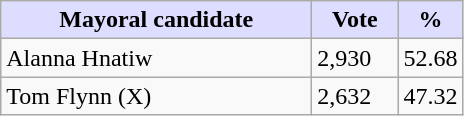<table class="wikitable">
<tr>
<th style="background:#ddf; width:200px;">Mayoral candidate</th>
<th style="background:#ddf; width:50px;">Vote</th>
<th style="background:#ddf; width:30px;">%</th>
</tr>
<tr>
<td>Alanna Hnatiw</td>
<td>2,930</td>
<td>52.68</td>
</tr>
<tr>
<td>Tom Flynn (X)</td>
<td>2,632</td>
<td>47.32</td>
</tr>
</table>
